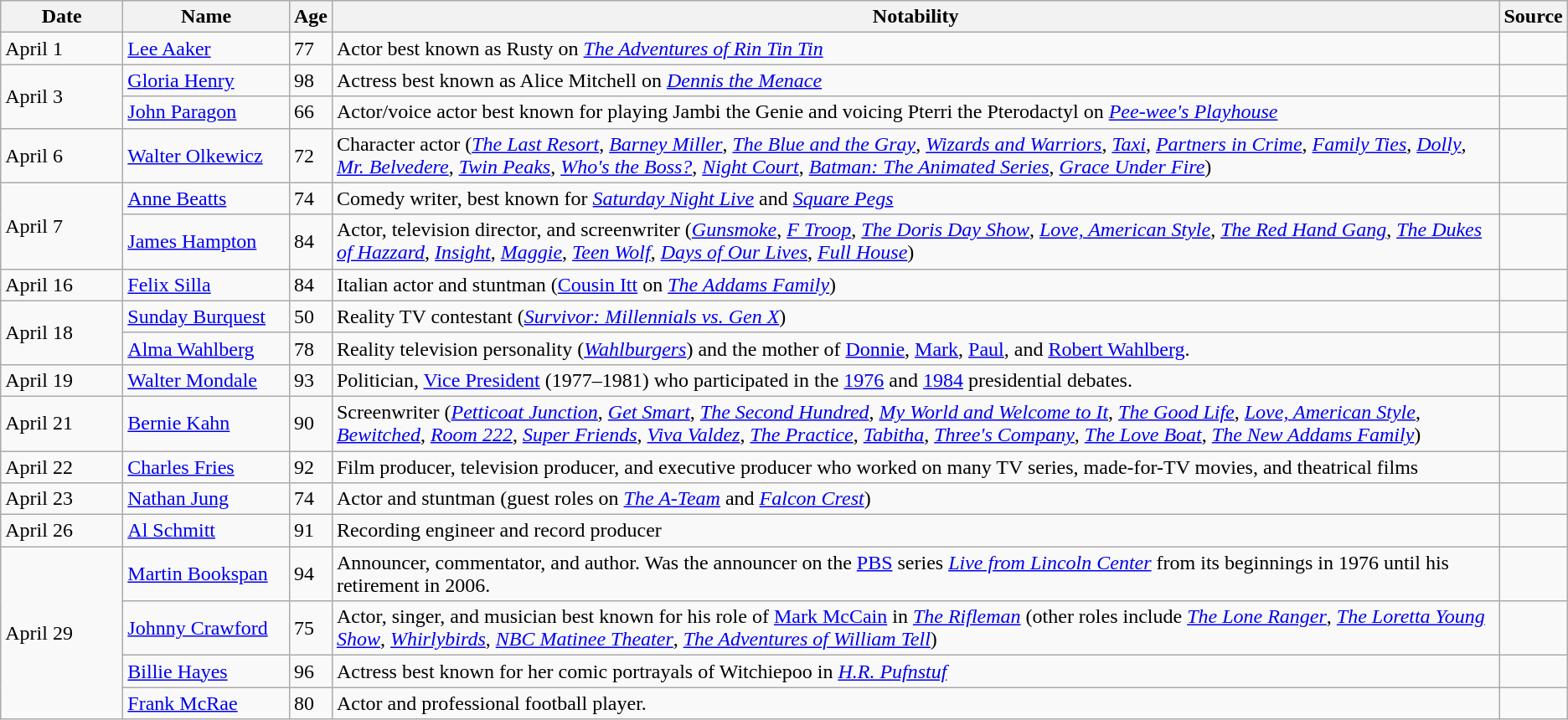<table class="wikitable sortable">
<tr>
<th width=90>Date</th>
<th width=125>Name</th>
<th>Age</th>
<th class="unsortable">Notability</th>
<th class="unsortable">Source</th>
</tr>
<tr>
<td>April 1</td>
<td><a href='#'>Lee Aaker</a></td>
<td>77</td>
<td>Actor best known as Rusty on <em><a href='#'>The Adventures of Rin Tin Tin</a></em></td>
<td></td>
</tr>
<tr>
<td rowspan="2">April 3</td>
<td><a href='#'>Gloria Henry</a></td>
<td>98</td>
<td>Actress best known as Alice Mitchell on <em><a href='#'>Dennis the Menace</a></em></td>
<td></td>
</tr>
<tr>
<td><a href='#'>John Paragon</a></td>
<td>66</td>
<td>Actor/voice actor best known for playing Jambi the Genie and voicing Pterri the Pterodactyl on <em><a href='#'>Pee-wee's Playhouse</a></em></td>
<td></td>
</tr>
<tr>
<td>April 6</td>
<td><a href='#'>Walter Olkewicz</a></td>
<td>72</td>
<td>Character actor (<em><a href='#'>The Last Resort</a></em>, <em><a href='#'>Barney Miller</a></em>, <em><a href='#'>The Blue and the Gray</a></em>, <em><a href='#'>Wizards and Warriors</a></em>, <em><a href='#'>Taxi</a></em>, <em><a href='#'>Partners in Crime</a></em>, <em><a href='#'>Family Ties</a></em>, <em><a href='#'>Dolly</a></em>, <em><a href='#'>Mr. Belvedere</a></em>, <em><a href='#'>Twin Peaks</a></em>, <em><a href='#'>Who's the Boss?</a></em>, <em><a href='#'>Night Court</a></em>, <em><a href='#'>Batman: The Animated Series</a></em>, <em><a href='#'>Grace Under Fire</a></em>)</td>
<td></td>
</tr>
<tr>
<td rowspan="2">April 7</td>
<td><a href='#'>Anne Beatts</a></td>
<td>74</td>
<td>Comedy writer, best known for <em><a href='#'>Saturday Night Live</a></em> and <em><a href='#'>Square Pegs</a></em></td>
<td></td>
</tr>
<tr>
<td><a href='#'>James Hampton</a></td>
<td>84</td>
<td>Actor, television director, and screenwriter (<em><a href='#'>Gunsmoke</a></em>, <em><a href='#'>F Troop</a></em>, <em><a href='#'>The Doris Day Show</a></em>, <em><a href='#'>Love, American Style</a></em>, <em><a href='#'>The Red Hand Gang</a></em>, <em><a href='#'>The Dukes of Hazzard</a></em>, <em><a href='#'>Insight</a></em>, <em><a href='#'>Maggie</a></em>, <em><a href='#'>Teen Wolf</a></em>, <em><a href='#'>Days of Our Lives</a></em>, <em><a href='#'>Full House</a></em>)</td>
<td></td>
</tr>
<tr>
<td>April 16</td>
<td><a href='#'>Felix Silla</a></td>
<td>84</td>
<td>Italian actor and stuntman (<a href='#'>Cousin Itt</a> on <em><a href='#'>The Addams Family</a></em>)</td>
<td></td>
</tr>
<tr>
<td rowspan=2>April 18</td>
<td><a href='#'>Sunday Burquest</a></td>
<td>50</td>
<td>Reality TV contestant (<em><a href='#'>Survivor: Millennials vs. Gen X</a></em>)</td>
<td></td>
</tr>
<tr>
<td><a href='#'>Alma Wahlberg</a></td>
<td>78</td>
<td>Reality television personality (<em><a href='#'>Wahlburgers</a></em>) and the mother of <a href='#'>Donnie</a>, <a href='#'>Mark</a>, <a href='#'>Paul</a>, and <a href='#'>Robert Wahlberg</a>.</td>
<td></td>
</tr>
<tr>
<td>April 19</td>
<td><a href='#'>Walter Mondale</a></td>
<td>93</td>
<td>Politician, <a href='#'>Vice President</a> (1977–1981) who participated in the <a href='#'>1976</a> and <a href='#'>1984</a> presidential debates.</td>
<td></td>
</tr>
<tr>
<td>April 21</td>
<td><a href='#'>Bernie Kahn</a></td>
<td>90</td>
<td>Screenwriter (<em><a href='#'>Petticoat Junction</a></em>, <em><a href='#'>Get Smart</a></em>, <em><a href='#'>The Second Hundred</a></em>, <em><a href='#'>My World and Welcome to It</a></em>, <em><a href='#'>The Good Life</a></em>, <em><a href='#'>Love, American Style</a></em>, <em><a href='#'>Bewitched</a></em>, <em><a href='#'>Room 222</a></em>, <em><a href='#'>Super Friends</a></em>, <em><a href='#'>Viva Valdez</a></em>, <em><a href='#'>The Practice</a></em>, <em><a href='#'>Tabitha</a></em>, <em><a href='#'>Three's Company</a></em>, <em><a href='#'>The Love Boat</a></em>, <em><a href='#'>The New Addams Family</a></em>)</td>
<td></td>
</tr>
<tr>
<td>April 22</td>
<td><a href='#'>Charles Fries</a></td>
<td>92</td>
<td>Film producer, television producer, and executive producer who worked on many TV series, made-for-TV movies, and theatrical films</td>
<td></td>
</tr>
<tr>
<td>April 23</td>
<td><a href='#'>Nathan Jung</a></td>
<td>74</td>
<td>Actor and stuntman (guest roles on <em><a href='#'>The A-Team</a></em> and <em><a href='#'>Falcon Crest</a></em>)</td>
<td></td>
</tr>
<tr>
<td>April 26</td>
<td><a href='#'>Al Schmitt</a></td>
<td>91</td>
<td>Recording engineer and record producer</td>
<td></td>
</tr>
<tr>
<td rowspan="4">April 29</td>
<td><a href='#'>Martin Bookspan</a></td>
<td>94</td>
<td>Announcer, commentator, and author. Was the announcer on the <a href='#'>PBS</a> series <em><a href='#'>Live from Lincoln Center</a></em> from its beginnings in 1976 until his retirement in 2006.</td>
<td></td>
</tr>
<tr>
<td><a href='#'>Johnny Crawford</a></td>
<td>75</td>
<td>Actor, singer, and musician best known for his role of <a href='#'>Mark McCain</a> in <em><a href='#'>The Rifleman</a></em> (other roles include <em><a href='#'>The Lone Ranger</a></em>, <em><a href='#'>The Loretta Young Show</a></em>, <em><a href='#'>Whirlybirds</a></em>, <em><a href='#'>NBC Matinee Theater</a></em>, <em><a href='#'>The Adventures of William Tell</a></em>)</td>
<td></td>
</tr>
<tr>
<td><a href='#'>Billie Hayes</a></td>
<td>96</td>
<td>Actress best known for her comic portrayals of Witchiepoo in <em><a href='#'>H.R. Pufnstuf</a></em></td>
<td></td>
</tr>
<tr>
<td><a href='#'>Frank McRae</a></td>
<td>80</td>
<td>Actor and professional football player.</td>
<td></td>
</tr>
</table>
